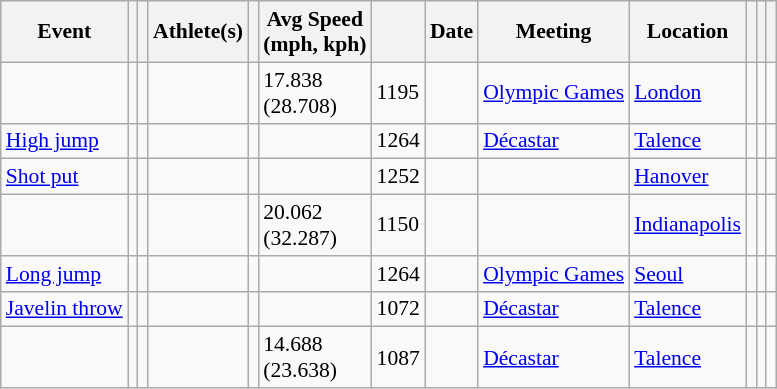<table class="wikitable sortable plainrowheaders" style="font-size:90%;">
<tr>
<th>Event</th>
<th></th>
<th class="unsortable"></th>
<th>Athlete(s)</th>
<th></th>
<th>Avg Speed<br>(mph, kph)</th>
<th></th>
<th>Date</th>
<th>Meeting</th>
<th>Location</th>
<th></th>
<th class="unsortable"></th>
<th class="unsortable"></th>
</tr>
<tr>
<td></td>
<td></td>
<td></td>
<td></td>
<td></td>
<td>17.838<br>(28.708)</td>
<td>1195</td>
<td></td>
<td><a href='#'>Olympic Games</a></td>
<td><a href='#'>London</a></td>
<td></td>
<td></td>
<td></td>
</tr>
<tr>
<td><a href='#'>High jump</a></td>
<td></td>
<td></td>
<td></td>
<td></td>
<td></td>
<td>1264</td>
<td></td>
<td><a href='#'>Décastar</a></td>
<td><a href='#'>Talence</a></td>
<td></td>
<td></td>
<td></td>
</tr>
<tr>
<td><a href='#'>Shot put</a></td>
<td></td>
<td></td>
<td></td>
<td></td>
<td></td>
<td>1252</td>
<td></td>
<td></td>
<td><a href='#'>Hanover</a></td>
<td></td>
<td></td>
<td></td>
</tr>
<tr>
<td></td>
<td></td>
<td></td>
<td></td>
<td></td>
<td>20.062<br>(32.287)</td>
<td>1150</td>
<td></td>
<td></td>
<td><a href='#'>Indianapolis</a></td>
<td></td>
<td></td>
<td></td>
</tr>
<tr>
<td><a href='#'>Long jump</a></td>
<td></td>
<td></td>
<td></td>
<td></td>
<td></td>
<td>1264</td>
<td></td>
<td><a href='#'>Olympic Games</a></td>
<td><a href='#'>Seoul</a></td>
<td></td>
<td></td>
<td></td>
</tr>
<tr>
<td><a href='#'>Javelin throw</a></td>
<td></td>
<td></td>
<td></td>
<td></td>
<td></td>
<td>1072</td>
<td></td>
<td><a href='#'>Décastar</a></td>
<td><a href='#'>Talence</a></td>
<td></td>
<td></td>
<td></td>
</tr>
<tr>
<td></td>
<td></td>
<td></td>
<td></td>
<td></td>
<td>14.688<br>(23.638)</td>
<td>1087</td>
<td></td>
<td><a href='#'>Décastar</a></td>
<td><a href='#'>Talence</a></td>
<td></td>
<td></td>
<td></td>
</tr>
</table>
